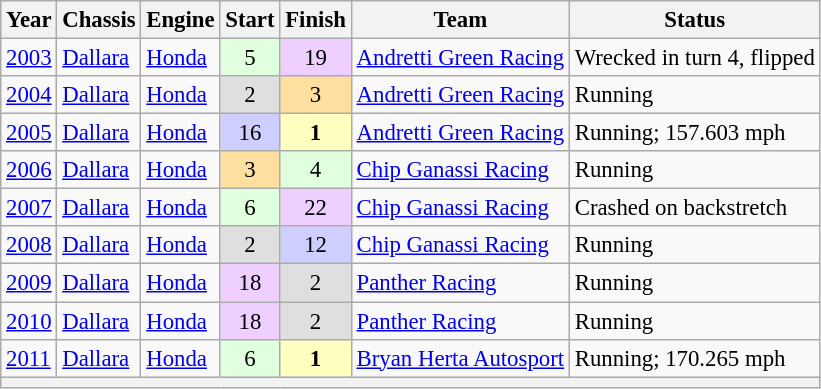<table class="wikitable" style="font-size: 95%;">
<tr>
<th scope="col">Year</th>
<th scope="col">Chassis</th>
<th scope="col">Engine</th>
<th scope="col">Start</th>
<th scope="col">Finish</th>
<th scope="col">Team</th>
<th scope="col">Status</th>
</tr>
<tr>
<td><a href='#'>2003</a></td>
<td><a href='#'>Dallara</a></td>
<td><a href='#'>Honda</a></td>
<td style="text-align:center; background:#dfffdf;">5</td>
<td style="text-align:center; background:#efcfff;">19</td>
<td><a href='#'>Andretti Green Racing</a></td>
<td>Wrecked in turn 4, flipped</td>
</tr>
<tr>
<td><a href='#'>2004</a></td>
<td><a href='#'>Dallara</a></td>
<td><a href='#'>Honda</a></td>
<td style="text-align:center; background:#dfdfdf;">2</td>
<td style="text-align:center; background:#ffdf9f;">3</td>
<td><a href='#'>Andretti Green Racing</a></td>
<td>Running</td>
</tr>
<tr>
<td><a href='#'>2005</a></td>
<td><a href='#'>Dallara</a></td>
<td><a href='#'>Honda</a></td>
<td style="text-align:center; background:#cfcfff;">16</td>
<td style="text-align:center; background:#ffffbf;"><strong>1</strong></td>
<td><a href='#'>Andretti Green Racing</a></td>
<td>Running; 157.603 mph</td>
</tr>
<tr>
<td><a href='#'>2006</a></td>
<td><a href='#'>Dallara</a></td>
<td><a href='#'>Honda</a></td>
<td style="text-align:center; background:#ffdf9f;">3</td>
<td style="text-align:center; background:#dfffdf;">4</td>
<td><a href='#'>Chip Ganassi Racing</a></td>
<td>Running</td>
</tr>
<tr>
<td><a href='#'>2007</a></td>
<td><a href='#'>Dallara</a></td>
<td><a href='#'>Honda</a></td>
<td style="text-align:center; background:#dfffdf;">6</td>
<td style="text-align:center; background:#efcfff;">22</td>
<td><a href='#'>Chip Ganassi Racing</a></td>
<td>Crashed on backstretch</td>
</tr>
<tr>
<td><a href='#'>2008</a></td>
<td><a href='#'>Dallara</a></td>
<td><a href='#'>Honda</a></td>
<td style="text-align:center; background:#dfdfdf;">2</td>
<td style="text-align:center; background:#cfcfff;">12</td>
<td><a href='#'>Chip Ganassi Racing</a></td>
<td>Running</td>
</tr>
<tr>
<td><a href='#'>2009</a></td>
<td><a href='#'>Dallara</a></td>
<td><a href='#'>Honda</a></td>
<td style="text-align:center; background:#efcfff;">18</td>
<td style="text-align:center; background:#dfdfdf;">2</td>
<td><a href='#'>Panther Racing</a></td>
<td>Running</td>
</tr>
<tr>
<td><a href='#'>2010</a></td>
<td><a href='#'>Dallara</a></td>
<td><a href='#'>Honda</a></td>
<td style="text-align:center; background:#efcfff;">18</td>
<td style="text-align:center; background:#dfdfdf;">2</td>
<td><a href='#'>Panther Racing</a></td>
<td>Running</td>
</tr>
<tr>
<td><a href='#'>2011</a></td>
<td><a href='#'>Dallara</a></td>
<td><a href='#'>Honda</a></td>
<td style="text-align:center; background:#dfffdf;">6</td>
<td style="text-align:center; background:#ffffbf;"><strong>1</strong></td>
<td><a href='#'>Bryan Herta Autosport</a></td>
<td>Running; 170.265 mph</td>
</tr>
<tr>
<th colspan="7"></th>
</tr>
</table>
